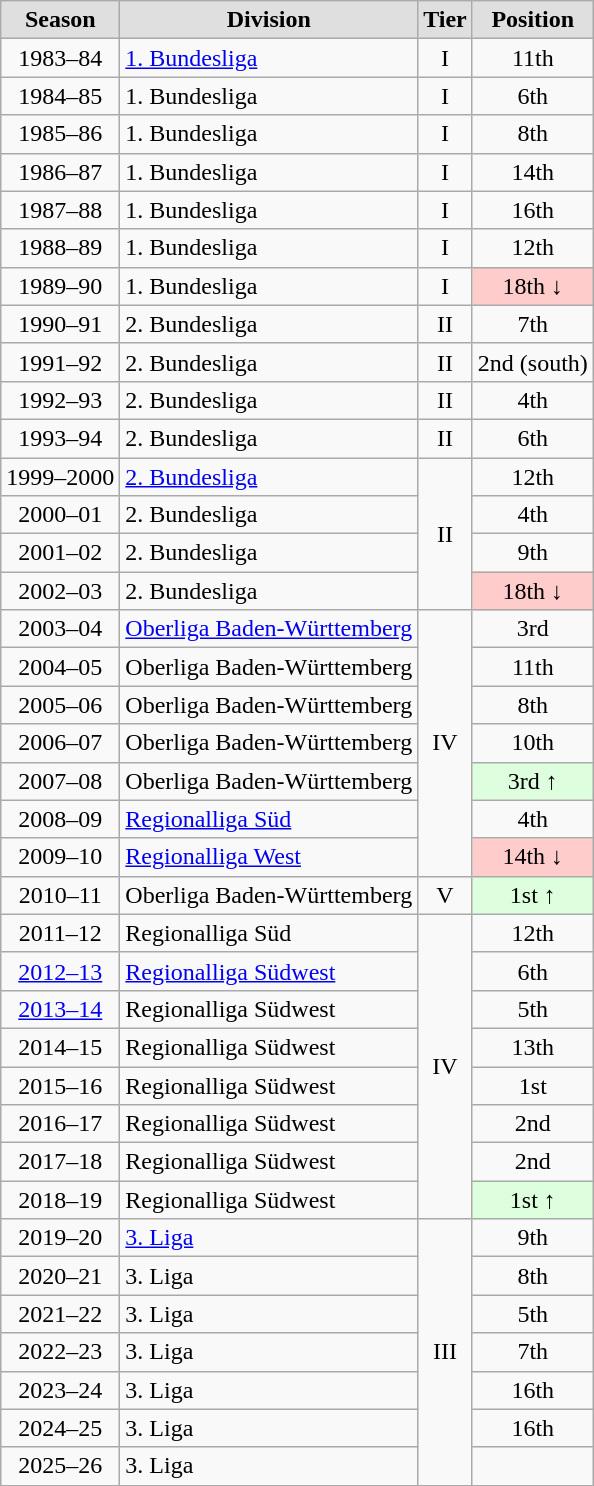<table class="wikitable">
<tr style="text-align:center; background:#dfdfdf;">
<td><strong>Season</strong></td>
<td><strong>Division</strong></td>
<td><strong>Tier</strong></td>
<td><strong>Position</strong></td>
</tr>
<tr style="text-align:center;">
<td>1983–84</td>
<td style="text-align:left;"><a href='#'>1. Bundesliga</a></td>
<td>I</td>
<td>11th</td>
</tr>
<tr style="text-align:center;">
<td>1984–85</td>
<td style="text-align:left;">1. Bundesliga</td>
<td>I</td>
<td>6th</td>
</tr>
<tr style="text-align:center;">
<td>1985–86</td>
<td style="text-align:left;">1. Bundesliga</td>
<td>I</td>
<td>8th</td>
</tr>
<tr style="text-align:center;">
<td>1986–87</td>
<td style="text-align:left;">1. Bundesliga</td>
<td>I</td>
<td>14th</td>
</tr>
<tr style="text-align:center;">
<td>1987–88</td>
<td style="text-align:left;">1. Bundesliga</td>
<td>I</td>
<td>16th</td>
</tr>
<tr style="text-align:center;">
<td>1988–89</td>
<td style="text-align:left;">1. Bundesliga</td>
<td>I</td>
<td>12th</td>
</tr>
<tr style="text-align:center;">
<td>1989–90</td>
<td style="text-align:left;">1. Bundesliga</td>
<td>I</td>
<td style="background:#fcc;">18th ↓</td>
</tr>
<tr style="text-align:center;">
<td>1990–91</td>
<td style="text-align:left;">2. Bundesliga</td>
<td>II</td>
<td>7th</td>
</tr>
<tr style="text-align:center;">
<td>1991–92</td>
<td style="text-align:left;">2. Bundesliga</td>
<td>II</td>
<td>2nd (south)</td>
</tr>
<tr style="text-align:center;">
<td>1992–93</td>
<td style="text-align:left;">2. Bundesliga</td>
<td>II</td>
<td>4th</td>
</tr>
<tr style="text-align:center;">
<td>1993–94</td>
<td style="text-align:left;">2. Bundesliga</td>
<td>II</td>
<td>6th</td>
</tr>
<tr style="text-align:center;">
<td>1999–2000</td>
<td style="text-align:left;"><a href='#'>2. Bundesliga</a></td>
<td rowspan=4>II</td>
<td>12th</td>
</tr>
<tr style="text-align:center;">
<td>2000–01</td>
<td style="text-align:left;">2. Bundesliga</td>
<td>4th</td>
</tr>
<tr style="text-align:center;">
<td>2001–02</td>
<td style="text-align:left;">2. Bundesliga</td>
<td>9th</td>
</tr>
<tr style="text-align:center;">
<td>2002–03</td>
<td style="text-align:left;">2. Bundesliga</td>
<td style="background:#fcc;">18th ↓</td>
</tr>
<tr style="text-align:center;">
<td>2003–04</td>
<td style="text-align:left;"><a href='#'>Oberliga Baden-Württemberg</a></td>
<td rowspan=7>IV</td>
<td>3rd</td>
</tr>
<tr style="text-align:center;">
<td>2004–05</td>
<td style="text-align:left;">Oberliga Baden-Württemberg</td>
<td>11th</td>
</tr>
<tr style="text-align:center;">
<td>2005–06</td>
<td style="text-align:left;">Oberliga Baden-Württemberg</td>
<td>8th</td>
</tr>
<tr style="text-align:center;">
<td>2006–07</td>
<td style="text-align:left;">Oberliga Baden-Württemberg</td>
<td>10th</td>
</tr>
<tr style="text-align:center;">
<td>2007–08</td>
<td style="text-align:left;">Oberliga Baden-Württemberg</td>
<td style="background:#dfd;">3rd ↑</td>
</tr>
<tr style="text-align:center;">
<td>2008–09</td>
<td style="text-align:left;"><a href='#'>Regionalliga Süd</a></td>
<td>4th</td>
</tr>
<tr style="text-align:center;">
<td>2009–10</td>
<td style="text-align:left;"><a href='#'>Regionalliga West</a></td>
<td style="background:#fcc;">14th ↓</td>
</tr>
<tr style="text-align:center;">
<td>2010–11</td>
<td style="text-align:left;">Oberliga Baden-Württemberg</td>
<td>V</td>
<td style="background:#dfd;">1st ↑</td>
</tr>
<tr style="text-align:center;">
<td>2011–12</td>
<td style="text-align:left;">Regionalliga Süd</td>
<td rowspan=8>IV</td>
<td>12th</td>
</tr>
<tr style="text-align:center;">
<td><a href='#'>2012–13</a></td>
<td style="text-align:left;"><a href='#'>Regionalliga Südwest</a></td>
<td>6th</td>
</tr>
<tr style="text-align:center;">
<td><a href='#'>2013–14</a></td>
<td style="text-align:left;">Regionalliga Südwest</td>
<td>5th</td>
</tr>
<tr style="text-align:center;">
<td>2014–15</td>
<td style="text-align:left;">Regionalliga Südwest</td>
<td>13th</td>
</tr>
<tr style="text-align:center;">
<td>2015–16</td>
<td style="text-align:left;">Regionalliga Südwest</td>
<td>1st</td>
</tr>
<tr style="text-align:center;">
<td>2016–17</td>
<td style="text-align:left;">Regionalliga Südwest</td>
<td>2nd</td>
</tr>
<tr style="text-align:center;">
<td>2017–18</td>
<td style="text-align:left;">Regionalliga Südwest</td>
<td>2nd</td>
</tr>
<tr style="text-align:center;">
<td>2018–19</td>
<td style="text-align:left;">Regionalliga Südwest</td>
<td style="background:#dfd;">1st ↑</td>
</tr>
<tr style="text-align:center;">
<td>2019–20</td>
<td style="text-align:left;"><a href='#'>3. Liga</a></td>
<td rowspan=7>III</td>
<td>9th</td>
</tr>
<tr style="text-align:center;">
<td>2020–21</td>
<td style="text-align:left;">3. Liga</td>
<td>8th</td>
</tr>
<tr style="text-align:center;">
<td>2021–22</td>
<td style="text-align:left;">3. Liga</td>
<td>5th</td>
</tr>
<tr style="text-align:center;">
<td>2022–23</td>
<td style="text-align:left;">3. Liga</td>
<td>7th</td>
</tr>
<tr style="text-align:center;">
<td>2023–24</td>
<td style="text-align:left;">3. Liga</td>
<td>16th</td>
</tr>
<tr style="text-align:center;">
<td>2024–25</td>
<td style="text-align:left;">3. Liga</td>
<td>16th</td>
</tr>
<tr style="text-align:center;">
<td>2025–26</td>
<td style="text-align:left;">3. Liga</td>
<td></td>
</tr>
</table>
